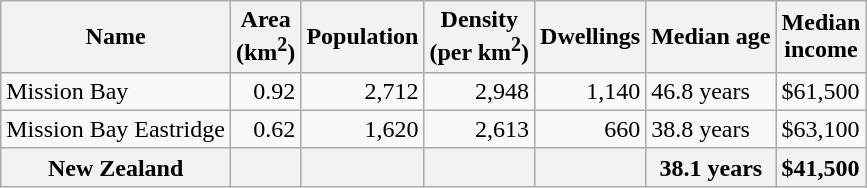<table class="wikitable">
<tr>
<th>Name</th>
<th>Area<br>(km<sup>2</sup>)</th>
<th>Population</th>
<th>Density<br>(per km<sup>2</sup>)</th>
<th>Dwellings</th>
<th>Median age</th>
<th>Median<br>income</th>
</tr>
<tr>
<td>Mission Bay</td>
<td style="text-align:right;">0.92</td>
<td style="text-align:right;">2,712</td>
<td style="text-align:right;">2,948</td>
<td style="text-align:right;">1,140</td>
<td>46.8 years</td>
<td>$61,500</td>
</tr>
<tr>
<td>Mission Bay Eastridge</td>
<td style="text-align:right;">0.62</td>
<td style="text-align:right;">1,620</td>
<td style="text-align:right;">2,613</td>
<td style="text-align:right;">660</td>
<td>38.8 years</td>
<td>$63,100</td>
</tr>
<tr>
<th>New Zealand</th>
<th></th>
<th></th>
<th></th>
<th></th>
<th>38.1 years</th>
<th style="text-align:left;">$41,500</th>
</tr>
</table>
